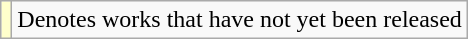<table class="wikitable">
<tr>
<td style="background:#FFFFCC;"></td>
<td>Denotes works that have not yet been released</td>
</tr>
</table>
